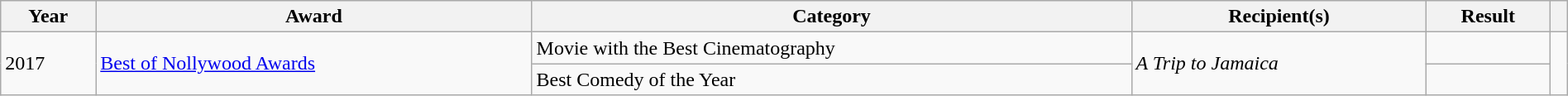<table class="wikitable sortable" style="width:100%">
<tr>
<th>Year</th>
<th>Award</th>
<th>Category</th>
<th>Recipient(s)</th>
<th>Result</th>
<th></th>
</tr>
<tr>
<td rowspan="2">2017</td>
<td rowspan="2"><a href='#'>Best of Nollywood Awards</a></td>
<td>Movie with the Best Cinematography</td>
<td rowspan="2"><em>A Trip to Jamaica</em></td>
<td></td>
<td rowspan="2"></td>
</tr>
<tr>
<td>Best Comedy of the Year</td>
<td></td>
</tr>
</table>
